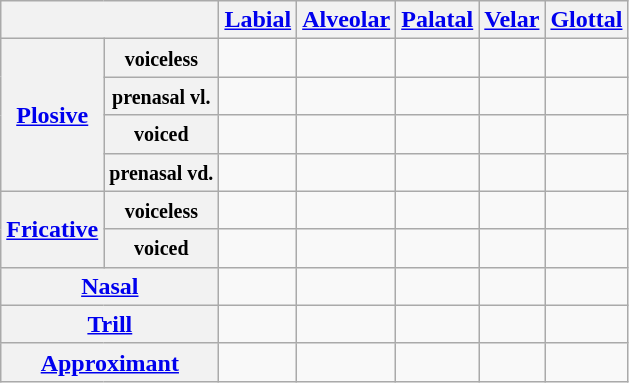<table class="wikitable">
<tr>
<th colspan="2"></th>
<th><a href='#'>Labial</a></th>
<th><a href='#'>Alveolar</a></th>
<th><a href='#'>Palatal</a></th>
<th><a href='#'>Velar</a></th>
<th><a href='#'>Glottal</a></th>
</tr>
<tr align="center">
<th rowspan="4"><a href='#'>Plosive</a></th>
<th><small>voiceless</small></th>
<td></td>
<td></td>
<td></td>
<td></td>
<td></td>
</tr>
<tr align="center">
<th><small>prenasal vl.</small></th>
<td></td>
<td></td>
<td></td>
<td></td>
<td></td>
</tr>
<tr align="center">
<th><small>voiced</small></th>
<td></td>
<td></td>
<td></td>
<td></td>
<td></td>
</tr>
<tr align="center">
<th><small>prenasal vd.</small></th>
<td></td>
<td></td>
<td></td>
<td></td>
<td></td>
</tr>
<tr align="center">
<th rowspan="2"><a href='#'>Fricative</a></th>
<th><small>voiceless</small></th>
<td></td>
<td></td>
<td></td>
<td></td>
<td></td>
</tr>
<tr align="center">
<th><small>voiced</small></th>
<td></td>
<td></td>
<td></td>
<td></td>
<td></td>
</tr>
<tr align="center">
<th colspan="2"><a href='#'>Nasal</a></th>
<td></td>
<td></td>
<td></td>
<td></td>
<td></td>
</tr>
<tr align="center">
<th colspan="2"><a href='#'>Trill</a></th>
<td></td>
<td></td>
<td></td>
<td></td>
<td></td>
</tr>
<tr align="center">
<th colspan="2"><a href='#'>Approximant</a></th>
<td></td>
<td></td>
<td></td>
<td></td>
<td></td>
</tr>
</table>
